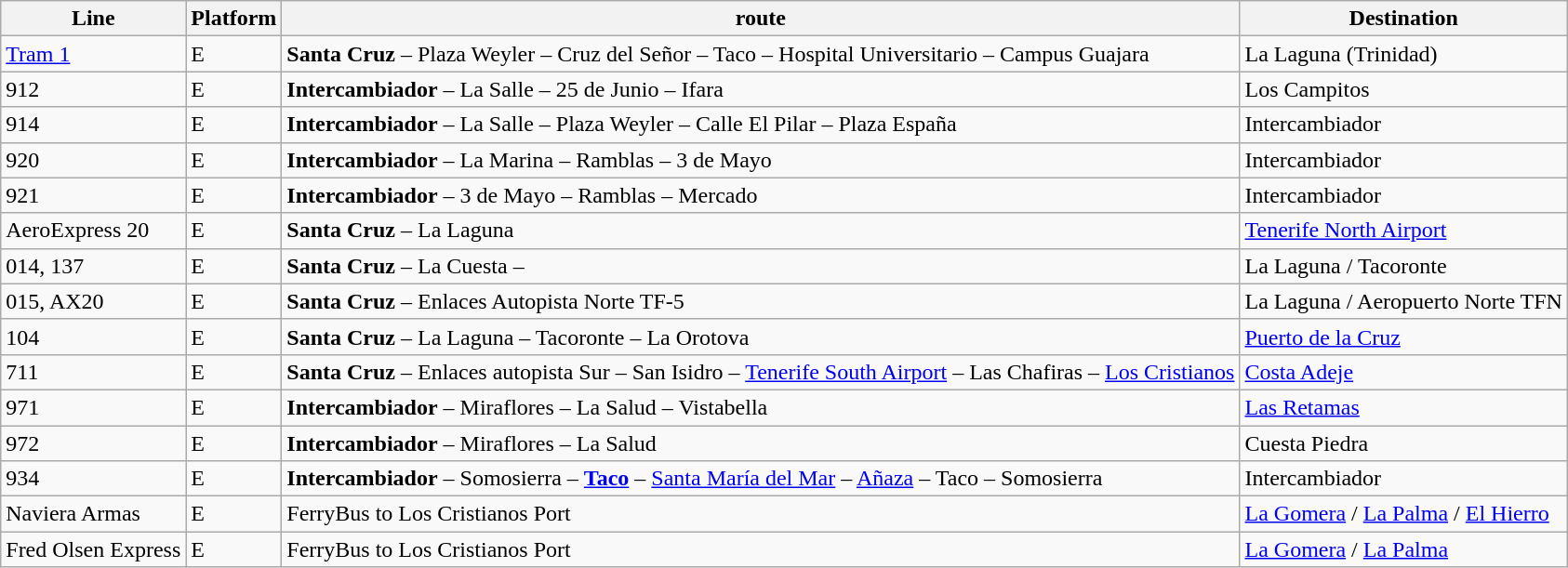<table class="wikitable" border="1">
<tr>
<th>Line</th>
<th>Platform</th>
<th>route</th>
<th>Destination</th>
</tr>
<tr>
<td><a href='#'>Tram 1</a></td>
<td>E</td>
<td><strong>Santa Cruz</strong> – Plaza Weyler – Cruz del Señor – Taco – Hospital Universitario – Campus Guajara</td>
<td>La Laguna (Trinidad)</td>
</tr>
<tr>
<td>912</td>
<td>E</td>
<td><strong>Intercambiador</strong> – La Salle – 25 de Junio – Ifara</td>
<td>Los Campitos</td>
</tr>
<tr>
<td>914</td>
<td>E</td>
<td><strong>Intercambiador</strong> – La Salle – Plaza Weyler – Calle El Pilar – Plaza España</td>
<td>Intercambiador</td>
</tr>
<tr>
<td>920</td>
<td>E</td>
<td><strong>Intercambiador</strong> – La Marina – Ramblas – 3 de Mayo</td>
<td>Intercambiador</td>
</tr>
<tr>
<td>921</td>
<td>E</td>
<td><strong>Intercambiador</strong> – 3 de Mayo – Ramblas – Mercado</td>
<td>Intercambiador</td>
</tr>
<tr>
<td>AeroExpress 20</td>
<td>E</td>
<td><strong>Santa Cruz</strong> – La Laguna</td>
<td><a href='#'>Tenerife North Airport</a></td>
</tr>
<tr>
<td>014, 137</td>
<td>E</td>
<td><strong>Santa Cruz</strong> – La Cuesta –</td>
<td>La Laguna / Tacoronte</td>
</tr>
<tr>
<td>015, AX20</td>
<td>E</td>
<td><strong>Santa Cruz</strong> – Enlaces Autopista Norte TF-5</td>
<td>La Laguna / Aeropuerto Norte TFN</td>
</tr>
<tr>
<td>104</td>
<td>E</td>
<td><strong>Santa Cruz</strong> – La Laguna – Tacoronte – La Orotova</td>
<td><a href='#'>Puerto de la Cruz</a></td>
</tr>
<tr>
<td>711</td>
<td>E</td>
<td><strong>Santa Cruz</strong> – Enlaces autopista Sur – San Isidro – <a href='#'>Tenerife South Airport</a> – Las Chafiras – <a href='#'>Los Cristianos</a></td>
<td><a href='#'>Costa Adeje</a></td>
</tr>
<tr>
<td>971</td>
<td>E</td>
<td><strong>Intercambiador</strong> – Miraflores – La Salud – Vistabella</td>
<td><a href='#'>Las Retamas</a></td>
</tr>
<tr>
<td>972</td>
<td>E</td>
<td><strong>Intercambiador</strong> – Miraflores – La Salud</td>
<td>Cuesta Piedra</td>
</tr>
<tr>
<td>934</td>
<td>E</td>
<td><strong>Intercambiador</strong> – Somosierra – <strong><a href='#'>Taco</a></strong> – <a href='#'>Santa María del Mar</a> – <a href='#'>Añaza</a> – Taco – Somosierra</td>
<td>Intercambiador</td>
</tr>
<tr>
<td>Naviera Armas</td>
<td>E</td>
<td>FerryBus to Los Cristianos Port</td>
<td><a href='#'>La Gomera</a> / <a href='#'>La Palma</a> / <a href='#'>El Hierro</a></td>
</tr>
<tr>
<td>Fred Olsen Express</td>
<td>E</td>
<td>FerryBus to Los Cristianos Port</td>
<td><a href='#'>La Gomera</a> / <a href='#'>La Palma</a></td>
</tr>
</table>
